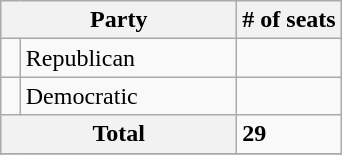<table class="wikitable sortable">
<tr>
<th colspan="2" style="width:150px;">Party</th>
<th># of seats</th>
</tr>
<tr>
<td></td>
<td>Republican</td>
<td></td>
</tr>
<tr>
<td></td>
<td>Democratic</td>
<td></td>
</tr>
<tr>
<th colspan=2>Total</th>
<td><strong>29</strong></td>
</tr>
<tr>
</tr>
</table>
